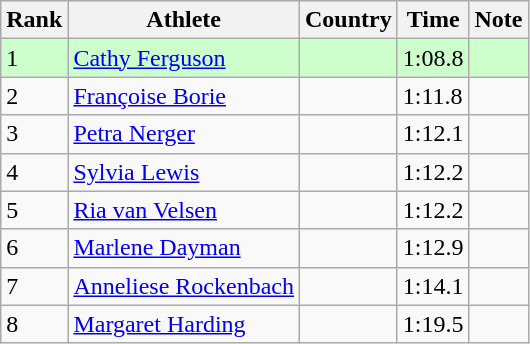<table class="wikitable sortable">
<tr>
<th>Rank</th>
<th>Athlete</th>
<th>Country</th>
<th>Time</th>
<th>Note</th>
</tr>
<tr bgcolor=#CCFFCC>
<td>1</td>
<td><a href='#'>Cathy Ferguson</a></td>
<td></td>
<td>1:08.8</td>
<td></td>
</tr>
<tr>
<td>2</td>
<td><a href='#'>Françoise Borie</a></td>
<td></td>
<td>1:11.8</td>
<td></td>
</tr>
<tr>
<td>3</td>
<td><a href='#'>Petra Nerger</a></td>
<td></td>
<td>1:12.1</td>
<td></td>
</tr>
<tr>
<td>4</td>
<td><a href='#'>Sylvia Lewis</a></td>
<td></td>
<td>1:12.2</td>
<td></td>
</tr>
<tr>
<td>5</td>
<td><a href='#'>Ria van Velsen</a></td>
<td></td>
<td>1:12.2</td>
<td></td>
</tr>
<tr>
<td>6</td>
<td><a href='#'>Marlene Dayman</a></td>
<td></td>
<td>1:12.9</td>
<td></td>
</tr>
<tr>
<td>7</td>
<td><a href='#'>Anneliese Rockenbach</a></td>
<td></td>
<td>1:14.1</td>
<td></td>
</tr>
<tr>
<td>8</td>
<td><a href='#'>Margaret Harding</a></td>
<td></td>
<td>1:19.5</td>
<td></td>
</tr>
</table>
